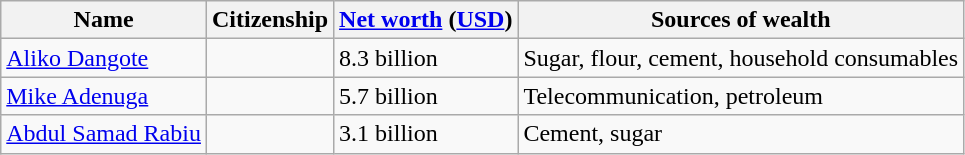<table class="wikitable">
<tr>
<th>Name</th>
<th>Citizenship</th>
<th><a href='#'>Net worth</a> (<a href='#'>USD</a>)</th>
<th>Sources of wealth</th>
</tr>
<tr>
<td><a href='#'>Aliko Dangote</a></td>
<td></td>
<td>8.3 billion</td>
<td>Sugar, flour, cement, household consumables</td>
</tr>
<tr>
<td><a href='#'>Mike Adenuga</a></td>
<td></td>
<td>5.7 billion</td>
<td>Telecommunication, petroleum</td>
</tr>
<tr>
<td><a href='#'>Abdul Samad Rabiu</a></td>
<td></td>
<td>3.1 billion</td>
<td>Cement, sugar</td>
</tr>
</table>
